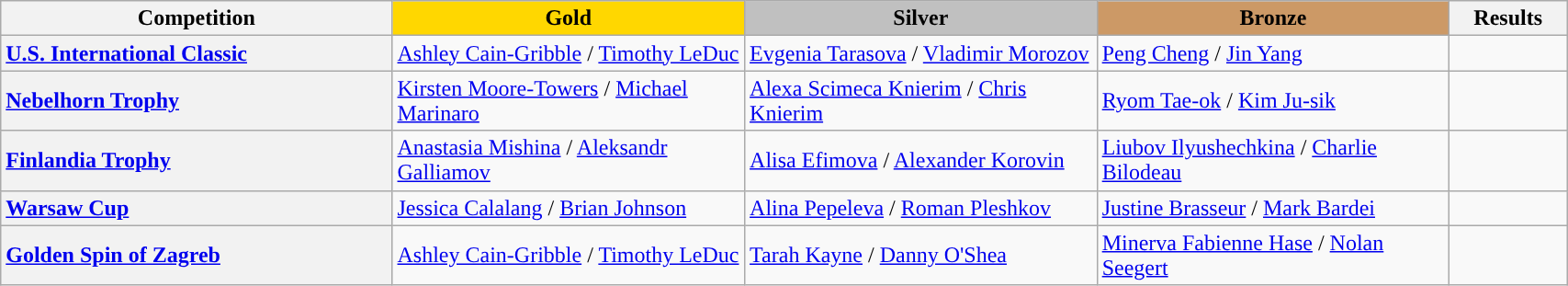<table class="wikitable unsortable" style="text-align:left; width:90%;">
<tr>
<th scope="col" style="text-align:center; width:25%;">Competition</th>
<td scope="col" style="text-align:center; width:22.5%; background:gold"><strong>Gold</strong></td>
<td scope="col" style="text-align:center; width:22.5%; background:silver"><strong>Silver</strong></td>
<td scope="col" style="text-align:center; width:22.5%; background:#c96"><strong>Bronze</strong></td>
<th scope="col" style="text-align:center; width:7.5%;">Results</th>
</tr>
<tr>
<th scope="row" style="text-align:left"> <a href='#'>U.S. International Classic</a></th>
<td> <a href='#'>Ashley Cain-Gribble</a> / <a href='#'>Timothy LeDuc</a></td>
<td> <a href='#'>Evgenia Tarasova</a> / <a href='#'>Vladimir Morozov</a></td>
<td> <a href='#'>Peng Cheng</a> / <a href='#'>Jin Yang</a></td>
<td></td>
</tr>
<tr>
<th scope="row" style="text-align:left"> <a href='#'>Nebelhorn Trophy</a></th>
<td> <a href='#'>Kirsten Moore-Towers</a> / <a href='#'>Michael Marinaro</a></td>
<td> <a href='#'>Alexa Scimeca Knierim</a> / <a href='#'>Chris Knierim</a></td>
<td> <a href='#'>Ryom Tae-ok</a> / <a href='#'>Kim Ju-sik</a></td>
<td></td>
</tr>
<tr>
<th scope="row" style="text-align:left"> <a href='#'>Finlandia Trophy</a></th>
<td> <a href='#'>Anastasia Mishina</a> / <a href='#'>Aleksandr Galliamov</a></td>
<td> <a href='#'>Alisa Efimova</a> / <a href='#'>Alexander Korovin</a></td>
<td> <a href='#'>Liubov Ilyushechkina</a> / <a href='#'>Charlie Bilodeau</a></td>
<td></td>
</tr>
<tr>
<th scope="row" style="text-align:left"> <a href='#'>Warsaw Cup</a></th>
<td> <a href='#'>Jessica Calalang</a> / <a href='#'>Brian Johnson</a></td>
<td> <a href='#'>Alina Pepeleva</a> / <a href='#'>Roman Pleshkov</a></td>
<td> <a href='#'>Justine Brasseur</a> / <a href='#'>Mark Bardei</a></td>
<td></td>
</tr>
<tr>
<th scope="row" style="text-align:left"> <a href='#'>Golden Spin of Zagreb</a></th>
<td> <a href='#'>Ashley Cain-Gribble</a> / <a href='#'>Timothy LeDuc</a></td>
<td> <a href='#'>Tarah Kayne</a> / <a href='#'>Danny O'Shea</a></td>
<td> <a href='#'>Minerva Fabienne Hase</a> / <a href='#'>Nolan Seegert</a></td>
<td></td>
</tr>
</table>
